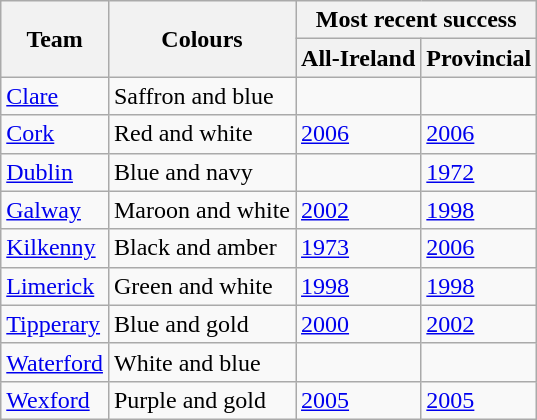<table class="wikitable">
<tr>
<th rowspan="2">Team</th>
<th rowspan="2">Colours</th>
<th colspan="3">Most recent success</th>
</tr>
<tr>
<th>All-Ireland</th>
<th>Provincial</th>
</tr>
<tr>
<td><a href='#'>Clare</a></td>
<td>Saffron and blue</td>
<td></td>
<td></td>
</tr>
<tr>
<td><a href='#'>Cork</a></td>
<td>Red and white</td>
<td><a href='#'>2006</a></td>
<td><a href='#'>2006</a></td>
</tr>
<tr>
<td><a href='#'>Dublin</a></td>
<td>Blue and navy</td>
<td></td>
<td><a href='#'>1972</a></td>
</tr>
<tr>
<td><a href='#'>Galway</a></td>
<td>Maroon and white</td>
<td><a href='#'>2002</a></td>
<td><a href='#'>1998</a></td>
</tr>
<tr>
<td><a href='#'>Kilkenny</a></td>
<td>Black and amber</td>
<td><a href='#'>1973</a></td>
<td><a href='#'>2006</a></td>
</tr>
<tr>
<td><a href='#'>Limerick</a></td>
<td>Green and white</td>
<td><a href='#'>1998</a></td>
<td><a href='#'>1998</a></td>
</tr>
<tr>
<td><a href='#'>Tipperary</a></td>
<td>Blue and gold</td>
<td><a href='#'>2000</a></td>
<td><a href='#'>2002</a></td>
</tr>
<tr>
<td><a href='#'>Waterford</a></td>
<td>White and blue</td>
<td></td>
<td></td>
</tr>
<tr>
<td><a href='#'>Wexford</a></td>
<td>Purple and gold</td>
<td><a href='#'>2005</a></td>
<td><a href='#'>2005</a></td>
</tr>
</table>
